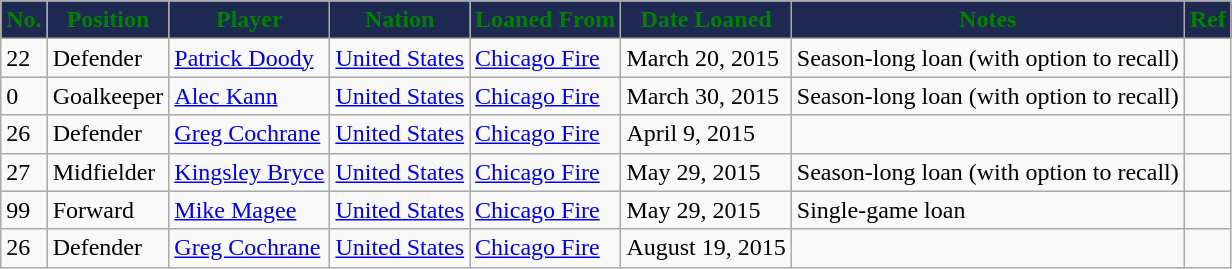<table class="wikitable" style="text-align:left">
<tr>
<th style="background:#1D2951;color:green">No.</th>
<th style="background:#1D2951;color:green">Position</th>
<th style="background:#1D2951;color:green">Player</th>
<th style="background:#1D2951;color:green">Nation</th>
<th style="background:#1D2951;color:green">Loaned From</th>
<th style="background:#1D2951;color:green">Date Loaned</th>
<th style="background:#1D2951;color:green">Notes</th>
<th style="background:#1D2951;color:green">Ref</th>
</tr>
<tr>
<td>22</td>
<td>Defender</td>
<td><a href='#'>Patrick Doody</a></td>
<td> <a href='#'>United States</a></td>
<td> <a href='#'>Chicago Fire</a></td>
<td>March 20, 2015</td>
<td>Season-long loan (with option to recall)</td>
<td></td>
</tr>
<tr>
<td>0</td>
<td>Goalkeeper</td>
<td><a href='#'>Alec Kann</a></td>
<td> <a href='#'>United States</a></td>
<td> <a href='#'>Chicago Fire</a></td>
<td>March 30, 2015</td>
<td>Season-long loan (with option to recall)</td>
<td></td>
</tr>
<tr>
<td>26</td>
<td>Defender</td>
<td><a href='#'>Greg Cochrane</a></td>
<td> <a href='#'>United States</a></td>
<td> <a href='#'>Chicago Fire</a></td>
<td>April 9, 2015</td>
<td></td>
<td></td>
</tr>
<tr>
<td>27</td>
<td>Midfielder</td>
<td><a href='#'>Kingsley Bryce</a></td>
<td> <a href='#'>United States</a></td>
<td> <a href='#'>Chicago Fire</a></td>
<td>May 29, 2015</td>
<td>Season-long loan (with option to recall)</td>
<td></td>
</tr>
<tr>
<td>99</td>
<td>Forward</td>
<td><a href='#'>Mike Magee</a></td>
<td> <a href='#'>United States</a></td>
<td> <a href='#'>Chicago Fire</a></td>
<td>May 29, 2015</td>
<td>Single-game loan</td>
<td></td>
</tr>
<tr>
<td>26</td>
<td>Defender</td>
<td><a href='#'>Greg Cochrane</a></td>
<td> <a href='#'>United States</a></td>
<td> <a href='#'>Chicago Fire</a></td>
<td>August 19, 2015</td>
<td></td>
<td></td>
</tr>
</table>
